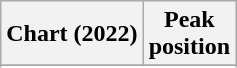<table class="wikitable sortable plainrowheaders" style="text-align:center">
<tr>
<th scope="col">Chart (2022)</th>
<th scope="col">Peak<br>position</th>
</tr>
<tr>
</tr>
<tr>
</tr>
<tr>
</tr>
</table>
